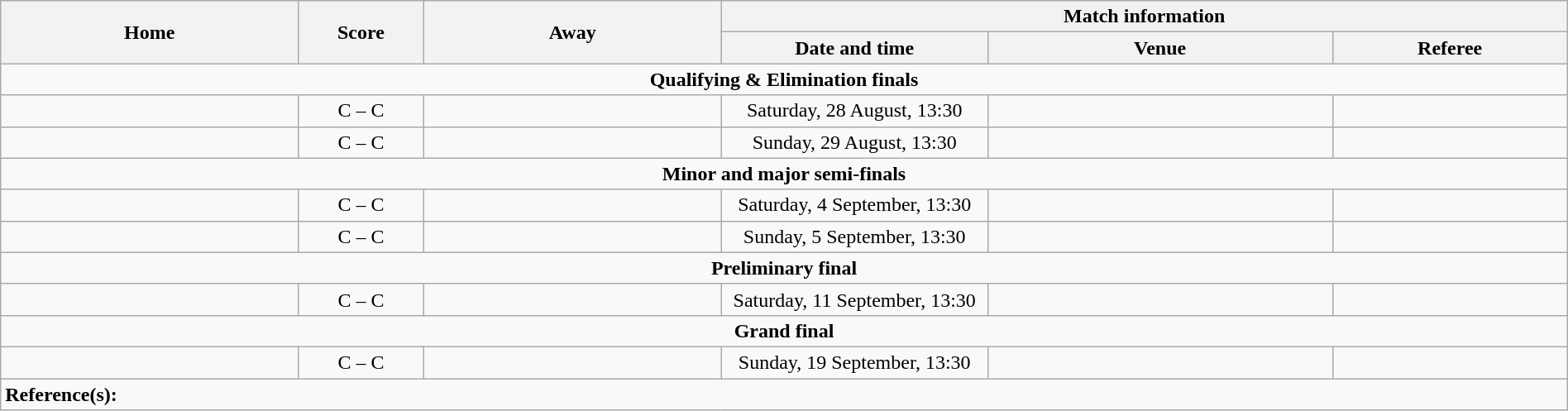<table class="wikitable" width="100% text-align:center;">
<tr>
<th rowspan="2" width="19%">Home</th>
<th rowspan="2" width="8%">Score</th>
<th rowspan="2" width="19%">Away</th>
<th colspan="3">Match information</th>
</tr>
<tr bgcolor="#CCCCCC">
<th width="17%">Date and time</th>
<th width="22%">Venue</th>
<th>Referee</th>
</tr>
<tr>
<td colspan="6" style="text-align:center;"><strong>Qualifying & Elimination finals</strong></td>
</tr>
<tr>
<td></td>
<td style="text-align:center;">C – C</td>
<td></td>
<td style="text-align:center;">Saturday, 28 August, 13:30</td>
<td style="text-align:center;"></td>
<td style="text-align:center;"></td>
</tr>
<tr>
<td></td>
<td style="text-align:center;">C – C</td>
<td></td>
<td style="text-align:center;">Sunday, 29 August, 13:30</td>
<td style="text-align:center;"></td>
<td style="text-align:center;"></td>
</tr>
<tr>
<td colspan="6" style="text-align:center;"><strong>Minor and major semi-finals</strong></td>
</tr>
<tr>
<td></td>
<td style="text-align:center;">C – C</td>
<td></td>
<td style="text-align:center;">Saturday, 4 September, 13:30</td>
<td style="text-align:center;"></td>
<td style="text-align:center;"></td>
</tr>
<tr>
<td></td>
<td style="text-align:center;">C – C</td>
<td></td>
<td style="text-align:center;">Sunday, 5 September, 13:30</td>
<td style="text-align:center;"></td>
<td style="text-align:center;"></td>
</tr>
<tr>
<td colspan="6" style="text-align:center;"><strong>Preliminary final</strong></td>
</tr>
<tr>
<td></td>
<td style="text-align:center;">C – C</td>
<td></td>
<td style="text-align:center;">Saturday, 11 September, 13:30</td>
<td style="text-align:center;"></td>
<td style="text-align:center;"></td>
</tr>
<tr>
<td colspan="6" style="text-align:center;"><strong>Grand final</strong></td>
</tr>
<tr>
<td></td>
<td style="text-align:center;">C – C</td>
<td></td>
<td style="text-align:center;">Sunday, 19 September, 13:30</td>
<td style="text-align:center;"></td>
<td style="text-align:center;"></td>
</tr>
<tr>
<td colspan="6"><strong>Reference(s):</strong></td>
</tr>
</table>
